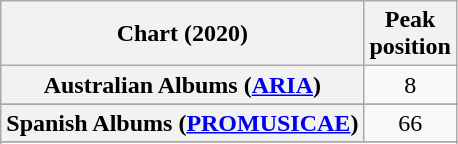<table class="wikitable sortable plainrowheaders" style="text-align:center">
<tr>
<th scope="col">Chart (2020)</th>
<th scope="col">Peak<br>position</th>
</tr>
<tr>
<th scope="row">Australian Albums (<a href='#'>ARIA</a>)</th>
<td>8</td>
</tr>
<tr>
</tr>
<tr>
</tr>
<tr>
</tr>
<tr>
</tr>
<tr>
<th scope="row">Spanish Albums (<a href='#'>PROMUSICAE</a>)</th>
<td>66</td>
</tr>
<tr>
</tr>
<tr>
</tr>
<tr>
</tr>
<tr>
</tr>
</table>
